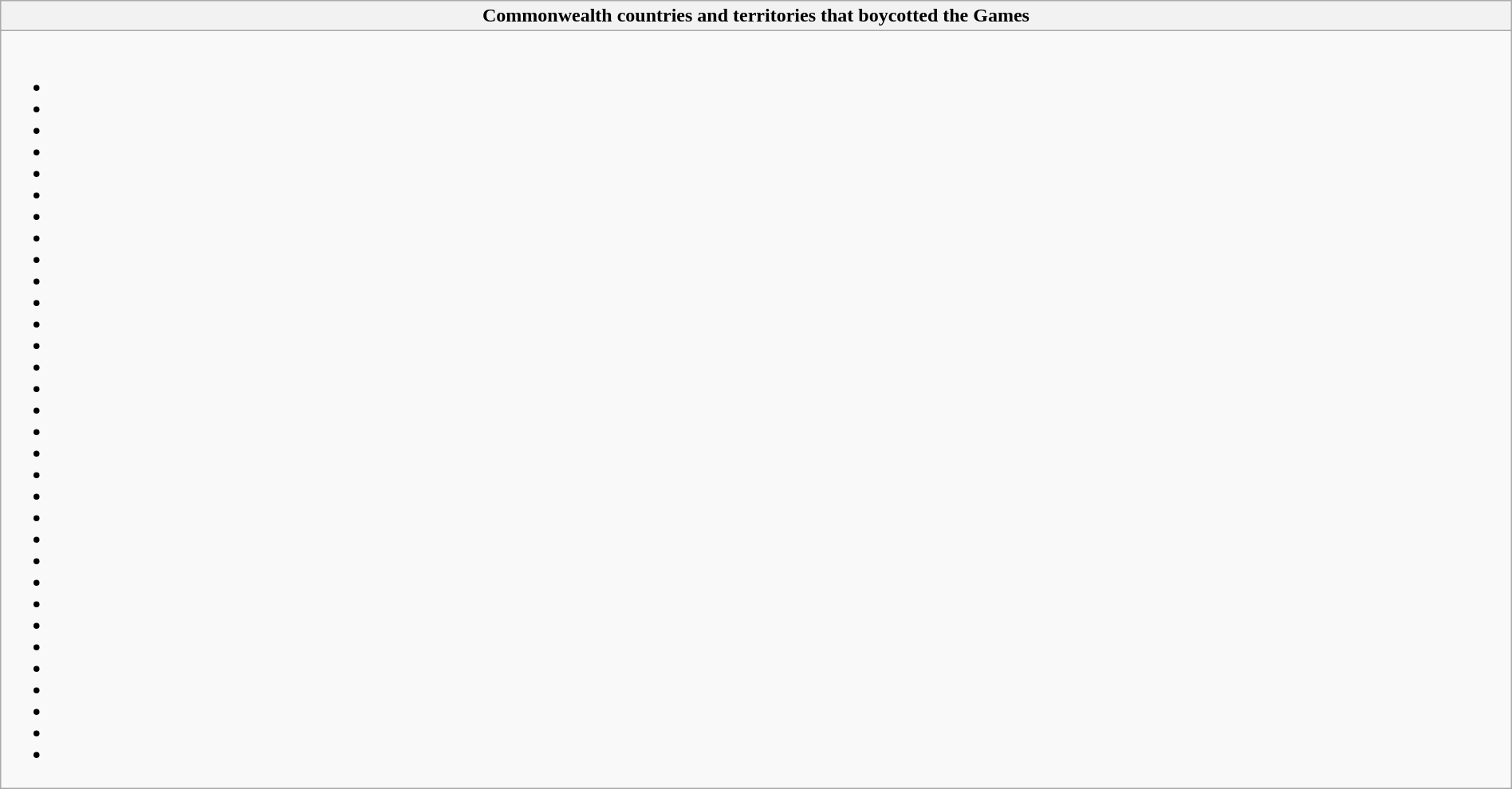<table class="wikitable collapsible" style="width:100%;">
<tr>
<th>Commonwealth countries and territories that boycotted the Games</th>
</tr>
<tr>
<td valign="top"><br><ul><li></li><li></li><li></li><li></li><li></li><li></li><li></li><li></li><li></li><li></li><li></li><li></li><li></li><li></li><li></li><li></li><li></li><li></li><li></li><li></li><li></li><li></li><li></li><li></li><li></li><li></li><li></li><li></li><li></li><li></li><li></li><li></li></ul></td>
</tr>
</table>
